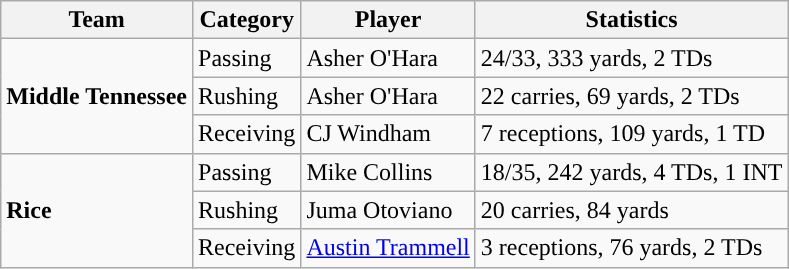<table class="wikitable" style="float: left;">
<tr>
<th>Team</th>
<th>Category</th>
<th>Player</th>
<th>Statistics</th>
</tr>
<tr>
<td rowspan=3><strong>Middle Tennessee</strong></td>
<td>Passing</td>
<td>Asher O'Hara</td>
<td>24/33, 333 yards, 2 TDs</td>
</tr>
<tr>
<td>Rushing</td>
<td>Asher O'Hara</td>
<td>22 carries, 69 yards, 2 TDs</td>
</tr>
<tr>
<td>Receiving</td>
<td>CJ Windham</td>
<td>7 receptions, 109 yards, 1 TD</td>
</tr>
<tr>
<td rowspan=3><strong>Rice</strong></td>
<td>Passing</td>
<td>Mike Collins</td>
<td>18/35, 242 yards, 4 TDs, 1 INT</td>
</tr>
<tr>
<td>Rushing</td>
<td>Juma Otoviano</td>
<td>20 carries, 84 yards</td>
</tr>
<tr>
<td>Receiving</td>
<td><a href='#'>Austin Trammell</a></td>
<td>3 receptions, 76 yards, 2 TDs</td>
</tr>
</table>
